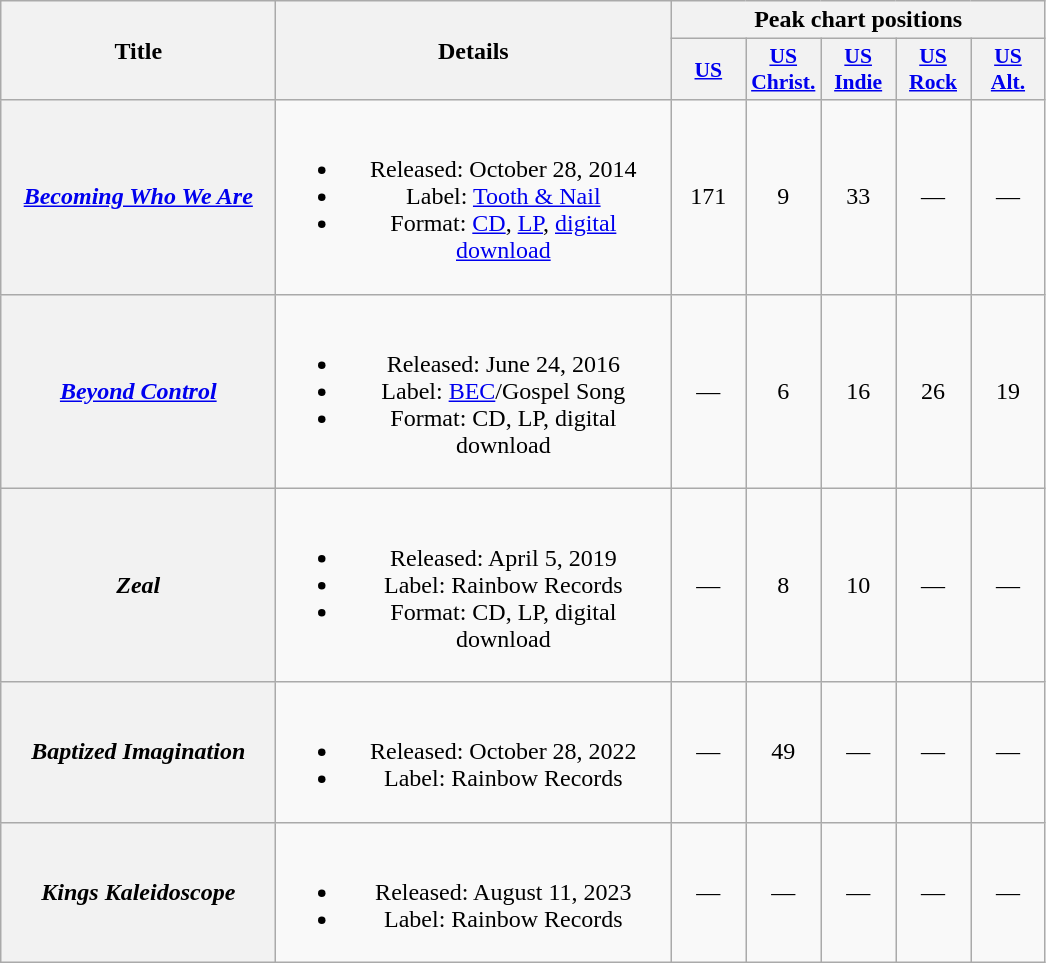<table class="wikitable plainrowheaders" style="text-align:center;">
<tr>
<th scope="col" rowspan="2" style="width:11em;">Title</th>
<th scope="col" rowspan="2" style="width:16em;">Details</th>
<th scope="col" colspan="5">Peak chart positions</th>
</tr>
<tr>
<th style="width:3em; font-size:90%"><a href='#'>US</a><br></th>
<th style="width:3em; font-size:90%"><a href='#'>US<br>Christ.</a><br></th>
<th style="width:3em; font-size:90%"><a href='#'>US<br>Indie</a><br></th>
<th style="width:3em; font-size:90%"><a href='#'>US<br>Rock</a><br></th>
<th style="width:3em; font-size:90%"><a href='#'>US<br>Alt.</a><br></th>
</tr>
<tr>
<th scope="row"><em><a href='#'>Becoming Who We Are</a></em></th>
<td><br><ul><li>Released: October 28, 2014</li><li>Label: <a href='#'>Tooth & Nail</a></li><li>Format: <a href='#'>CD</a>, <a href='#'>LP</a>, <a href='#'>digital download</a></li></ul></td>
<td>171</td>
<td>9</td>
<td>33</td>
<td>—</td>
<td>—</td>
</tr>
<tr>
<th scope="row"><em><a href='#'>Beyond Control</a></em></th>
<td><br><ul><li>Released: June 24, 2016</li><li>Label: <a href='#'>BEC</a>/Gospel Song</li><li>Format: CD, LP, digital download</li></ul></td>
<td>—</td>
<td>6</td>
<td>16</td>
<td>26</td>
<td>19</td>
</tr>
<tr>
<th scope="row"><em>Zeal</em></th>
<td><br><ul><li>Released: April 5, 2019</li><li>Label: Rainbow Records</li><li>Format: CD, LP, digital download</li></ul></td>
<td>—</td>
<td>8</td>
<td>10</td>
<td>—</td>
<td>—</td>
</tr>
<tr>
<th scope="row"><em>Baptized Imagination</em></th>
<td><br><ul><li>Released: October 28, 2022</li><li>Label: Rainbow Records</li></ul></td>
<td>—</td>
<td>49</td>
<td>—</td>
<td>—</td>
<td>—</td>
</tr>
<tr>
<th scope="row"><em>Kings Kaleidoscope</em></th>
<td><br><ul><li>Released: August 11, 2023</li><li>Label: Rainbow Records</li></ul></td>
<td>—</td>
<td>—</td>
<td>—</td>
<td>—</td>
<td>—</td>
</tr>
</table>
